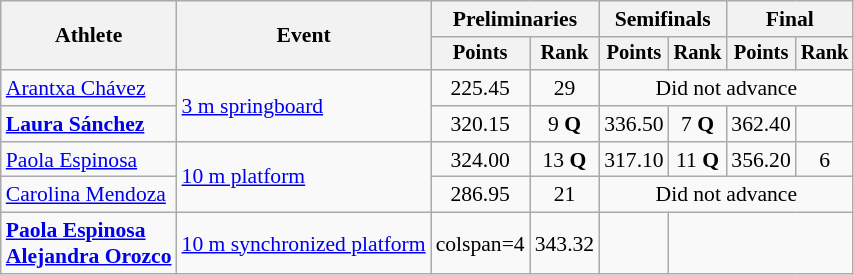<table class=wikitable style="font-size:90%">
<tr>
<th rowspan="2">Athlete</th>
<th rowspan="2">Event</th>
<th colspan="2">Preliminaries</th>
<th colspan="2">Semifinals</th>
<th colspan="2">Final</th>
</tr>
<tr style="font-size:95%">
<th>Points</th>
<th>Rank</th>
<th>Points</th>
<th>Rank</th>
<th>Points</th>
<th>Rank</th>
</tr>
<tr align=center>
<td align=left><a href='#'>Arantxa Chávez</a></td>
<td align=left rowspan=2><a href='#'>3 m springboard</a></td>
<td>225.45</td>
<td>29</td>
<td colspan=4>Did not advance</td>
</tr>
<tr align=center>
<td align=left><strong><a href='#'>Laura Sánchez</a></strong></td>
<td>320.15</td>
<td>9 <strong>Q</strong></td>
<td>336.50</td>
<td>7 <strong>Q</strong></td>
<td>362.40</td>
<td></td>
</tr>
<tr align=center>
<td align=left><a href='#'>Paola Espinosa</a></td>
<td align=left rowspan=2><a href='#'>10 m platform</a></td>
<td>324.00</td>
<td>13 <strong>Q</strong></td>
<td>317.10</td>
<td>11 <strong>Q</strong></td>
<td>356.20</td>
<td>6</td>
</tr>
<tr align=center>
<td align=left><a href='#'>Carolina Mendoza</a></td>
<td>286.95</td>
<td>21</td>
<td colspan=4>Did not advance</td>
</tr>
<tr align=center>
<td align=left><strong><a href='#'>Paola Espinosa</a> <br><a href='#'>Alejandra Orozco</a></strong></td>
<td align=left><a href='#'>10 m synchronized platform</a></td>
<td>colspan=4 </td>
<td>343.32</td>
<td></td>
</tr>
</table>
